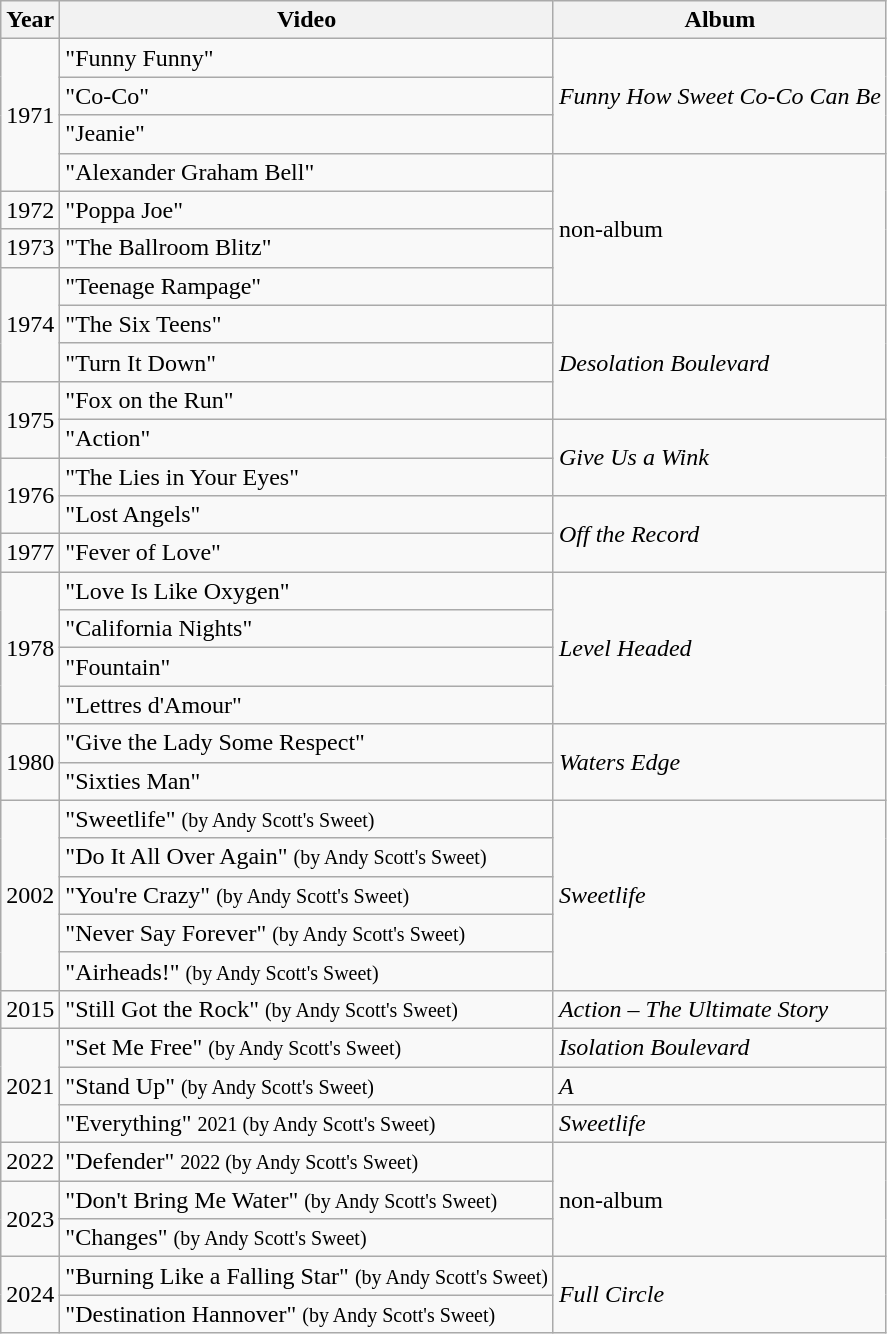<table class="wikitable">
<tr>
<th>Year</th>
<th>Video</th>
<th>Album</th>
</tr>
<tr>
<td rowspan="4">1971</td>
<td>"Funny Funny"</td>
<td rowspan="3"><em>Funny How Sweet Co-Co Can Be</em></td>
</tr>
<tr>
<td>"Co-Co"</td>
</tr>
<tr>
<td>"Jeanie"</td>
</tr>
<tr>
<td>"Alexander Graham Bell"</td>
<td rowspan="4">non-album</td>
</tr>
<tr>
<td>1972</td>
<td>"Poppa Joe"</td>
</tr>
<tr>
<td>1973</td>
<td>"The Ballroom Blitz"</td>
</tr>
<tr>
<td rowspan="3">1974</td>
<td>"Teenage Rampage"</td>
</tr>
<tr>
<td>"The Six Teens"</td>
<td rowspan="3"><em>Desolation Boulevard</em></td>
</tr>
<tr>
<td>"Turn It Down"</td>
</tr>
<tr>
<td rowspan="2">1975</td>
<td>"Fox on the Run"</td>
</tr>
<tr>
<td>"Action"</td>
<td rowspan="2"><em>Give Us a Wink</em></td>
</tr>
<tr>
<td rowspan="2">1976</td>
<td>"The Lies in Your Eyes"</td>
</tr>
<tr>
<td>"Lost Angels"</td>
<td rowspan="2"><em>Off the Record</em></td>
</tr>
<tr>
<td>1977</td>
<td>"Fever of Love"</td>
</tr>
<tr>
<td rowspan="4">1978</td>
<td>"Love Is Like Oxygen"</td>
<td rowspan="4"><em>Level Headed</em></td>
</tr>
<tr>
<td>"California Nights"</td>
</tr>
<tr>
<td>"Fountain"</td>
</tr>
<tr>
<td>"Lettres d'Amour"</td>
</tr>
<tr>
<td rowspan="2">1980</td>
<td>"Give the Lady Some Respect"</td>
<td rowspan="2"><em>Waters Edge</em></td>
</tr>
<tr>
<td>"Sixties Man"</td>
</tr>
<tr>
<td rowspan="5">2002</td>
<td>"Sweetlife" <small>(by Andy Scott's Sweet)</small></td>
<td rowspan="5"><em>Sweetlife</em></td>
</tr>
<tr>
<td>"Do It All Over Again" <small>(by Andy Scott's Sweet)</small></td>
</tr>
<tr>
<td>"You're Crazy" <small>(by Andy Scott's Sweet)</small></td>
</tr>
<tr>
<td>"Never Say Forever" <small>(by Andy Scott's Sweet)</small></td>
</tr>
<tr>
<td>"Airheads!" <small>(by Andy Scott's Sweet)</small></td>
</tr>
<tr>
<td>2015</td>
<td>"Still Got the Rock" <small>(by Andy Scott's Sweet)</small></td>
<td><em>Action – The Ultimate Story</em></td>
</tr>
<tr>
<td rowspan="3">2021</td>
<td>"Set Me Free" <small>(by Andy Scott's Sweet)</small></td>
<td><em>Isolation Boulevard</em></td>
</tr>
<tr>
<td>"Stand Up" <small>(by Andy Scott's Sweet)</small></td>
<td><em>A</em></td>
</tr>
<tr>
<td>"Everything" <small>2021 (by Andy Scott's Sweet)</small></td>
<td><em>Sweetlife</em></td>
</tr>
<tr>
<td>2022</td>
<td>"Defender" <small>2022 (by Andy Scott's Sweet)</small></td>
<td rowspan="3">non-album</td>
</tr>
<tr>
<td rowspan="2">2023</td>
<td>"Don't Bring Me Water" <small>(by Andy Scott's Sweet)</small></td>
</tr>
<tr>
<td>"Changes" <small>(by Andy Scott's Sweet)</small></td>
</tr>
<tr>
<td rowspan="2">2024</td>
<td>"Burning Like a Falling Star" <small>(by Andy Scott's Sweet)</small></td>
<td rowspan="2"><em>Full Circle</em></td>
</tr>
<tr>
<td>"Destination Hannover" <small>(by Andy Scott's Sweet)</small></td>
</tr>
</table>
